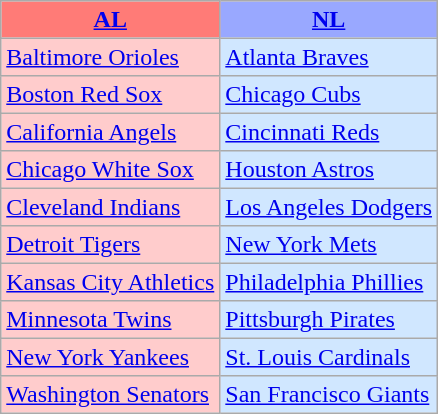<table class="wikitable" style="font-size:100%;line-height:1.1;">
<tr>
<th style="background-color: #FF7B77;"><a href='#'>AL</a></th>
<th style="background-color: #99A8FF;"><a href='#'>NL</a></th>
</tr>
<tr>
<td style="background-color: #FFCCCC;"><a href='#'>Baltimore Orioles</a></td>
<td style="background-color: #D0E7FF;"><a href='#'>Atlanta Braves</a></td>
</tr>
<tr>
<td style="background-color: #FFCCCC;"><a href='#'>Boston Red Sox</a></td>
<td style="background-color: #D0E7FF;"><a href='#'>Chicago Cubs</a></td>
</tr>
<tr>
<td style="background-color: #FFCCCC;"><a href='#'>California Angels</a></td>
<td style="background-color: #D0E7FF;"><a href='#'>Cincinnati Reds</a></td>
</tr>
<tr>
<td style="background-color: #FFCCCC;"><a href='#'>Chicago White Sox</a></td>
<td style="background-color: #D0E7FF;"><a href='#'>Houston Astros</a></td>
</tr>
<tr>
<td style="background-color: #FFCCCC;"><a href='#'>Cleveland Indians</a></td>
<td style="background-color: #D0E7FF;"><a href='#'>Los Angeles Dodgers</a></td>
</tr>
<tr>
<td style="background-color: #FFCCCC;"><a href='#'>Detroit Tigers</a></td>
<td style="background-color: #D0E7FF;"><a href='#'>New York Mets</a></td>
</tr>
<tr>
<td style="background-color: #FFCCCC;"><a href='#'>Kansas City Athletics</a></td>
<td style="background-color: #D0E7FF;"><a href='#'>Philadelphia Phillies</a></td>
</tr>
<tr>
<td style="background-color: #FFCCCC;"><a href='#'>Minnesota Twins</a></td>
<td style="background-color: #D0E7FF;"><a href='#'>Pittsburgh Pirates</a></td>
</tr>
<tr>
<td style="background-color: #FFCCCC;"><a href='#'>New York Yankees</a></td>
<td style="background-color: #D0E7FF;"><a href='#'>St. Louis Cardinals</a></td>
</tr>
<tr>
<td style="background-color: #FFCCCC;"><a href='#'>Washington Senators</a></td>
<td style="background-color: #D0E7FF;"><a href='#'>San Francisco Giants</a></td>
</tr>
</table>
